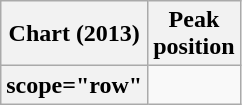<table class="wikitable sortable plainrowheaders">
<tr>
<th>Chart (2013)</th>
<th>Peak<br>position</th>
</tr>
<tr>
<th>scope="row" </th>
</tr>
</table>
